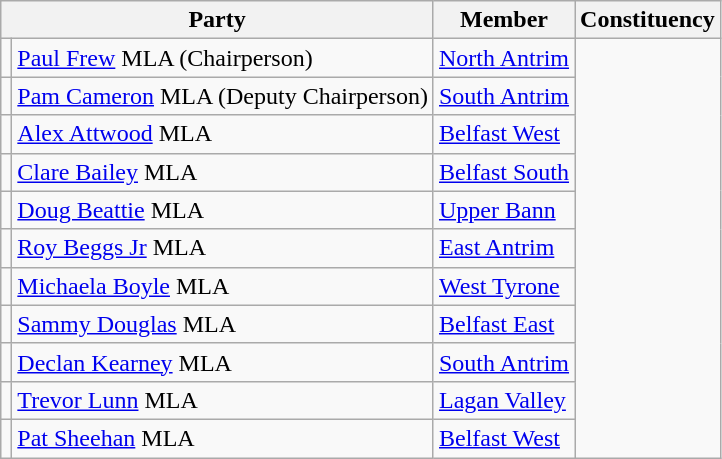<table class="wikitable" border="1">
<tr>
<th colspan="2" scope="col">Party</th>
<th scope="col">Member</th>
<th scope="col">Constituency</th>
</tr>
<tr>
<td></td>
<td><a href='#'>Paul Frew</a> MLA (Chairperson)</td>
<td><a href='#'>North Antrim</a></td>
</tr>
<tr>
<td></td>
<td><a href='#'>Pam Cameron</a> MLA (Deputy Chairperson)</td>
<td><a href='#'>South Antrim</a></td>
</tr>
<tr>
<td></td>
<td><a href='#'>Alex Attwood</a> MLA</td>
<td><a href='#'>Belfast West</a></td>
</tr>
<tr>
<td></td>
<td><a href='#'>Clare Bailey</a> MLA</td>
<td><a href='#'>Belfast South</a></td>
</tr>
<tr>
<td></td>
<td><a href='#'>Doug Beattie</a> MLA</td>
<td><a href='#'>Upper Bann</a></td>
</tr>
<tr>
<td></td>
<td><a href='#'>Roy Beggs Jr</a> MLA</td>
<td><a href='#'>East Antrim</a></td>
</tr>
<tr>
<td></td>
<td><a href='#'>Michaela Boyle</a> MLA</td>
<td><a href='#'>West Tyrone</a></td>
</tr>
<tr>
<td></td>
<td><a href='#'>Sammy Douglas</a> MLA</td>
<td><a href='#'>Belfast East</a></td>
</tr>
<tr>
<td></td>
<td><a href='#'>Declan Kearney</a> MLA</td>
<td><a href='#'>South Antrim</a></td>
</tr>
<tr>
<td></td>
<td><a href='#'>Trevor Lunn</a> MLA</td>
<td><a href='#'>Lagan Valley</a></td>
</tr>
<tr>
<td></td>
<td><a href='#'>Pat Sheehan</a> MLA</td>
<td><a href='#'>Belfast West</a></td>
</tr>
</table>
